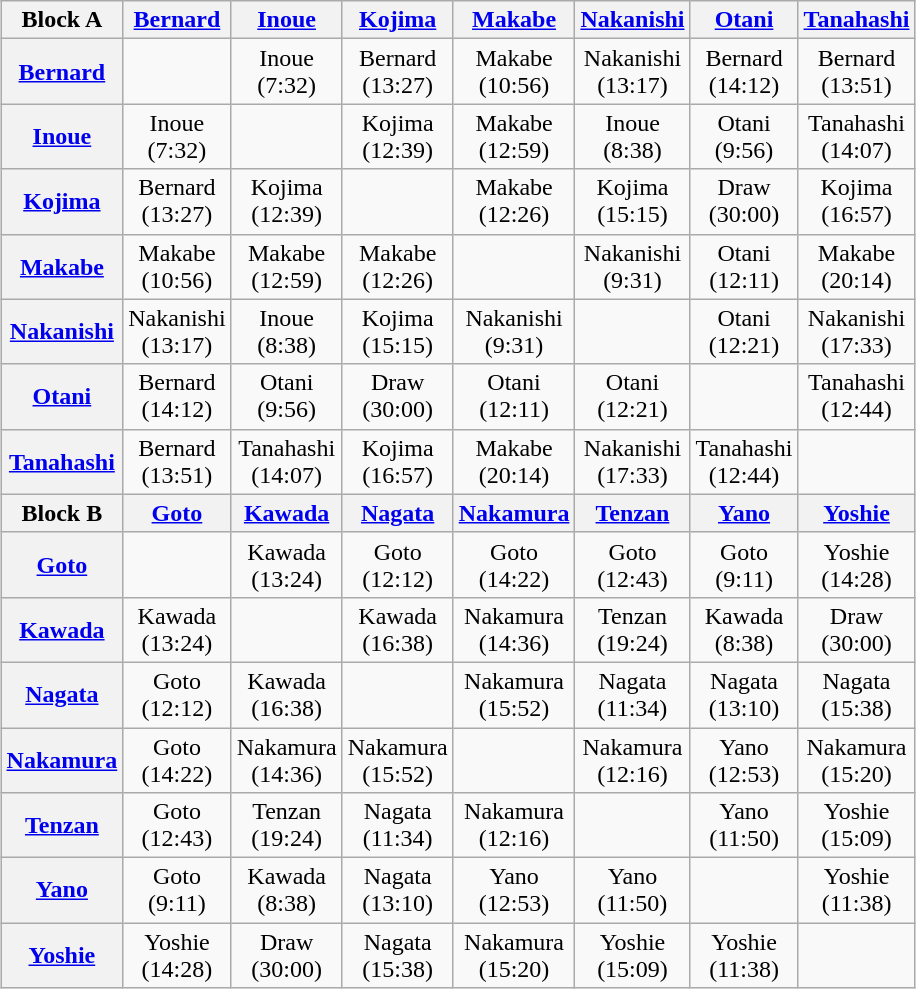<table class="wikitable" style="margin: 1em auto 1em auto">
<tr align="center">
<th>Block A</th>
<th><a href='#'>Bernard</a></th>
<th><a href='#'>Inoue</a></th>
<th><a href='#'>Kojima</a></th>
<th><a href='#'>Makabe</a></th>
<th><a href='#'>Nakanishi</a></th>
<th><a href='#'>Otani</a></th>
<th><a href='#'>Tanahashi</a></th>
</tr>
<tr align="center">
<th><a href='#'>Bernard</a></th>
<td></td>
<td>Inoue<br>(7:32)</td>
<td>Bernard<br>(13:27)</td>
<td>Makabe<br>(10:56)</td>
<td>Nakanishi<br>(13:17)</td>
<td>Bernard<br>(14:12)</td>
<td>Bernard<br>(13:51)</td>
</tr>
<tr align="center">
<th><a href='#'>Inoue</a></th>
<td>Inoue<br>(7:32)</td>
<td></td>
<td>Kojima<br>(12:39)</td>
<td>Makabe<br>(12:59)</td>
<td>Inoue<br>(8:38)</td>
<td>Otani<br>(9:56)</td>
<td>Tanahashi<br>(14:07)</td>
</tr>
<tr align="center">
<th><a href='#'>Kojima</a></th>
<td>Bernard<br>(13:27)</td>
<td>Kojima<br>(12:39)</td>
<td></td>
<td>Makabe<br>(12:26)</td>
<td>Kojima<br>(15:15)</td>
<td>Draw<br>(30:00)</td>
<td>Kojima<br>(16:57)</td>
</tr>
<tr align="center">
<th><a href='#'>Makabe</a></th>
<td>Makabe<br>(10:56)</td>
<td>Makabe<br>(12:59)</td>
<td>Makabe<br>(12:26)</td>
<td></td>
<td>Nakanishi<br>(9:31)</td>
<td>Otani<br>(12:11)</td>
<td>Makabe<br>(20:14)</td>
</tr>
<tr align="center">
<th><a href='#'>Nakanishi</a></th>
<td>Nakanishi<br>(13:17)</td>
<td>Inoue<br>(8:38)</td>
<td>Kojima<br>(15:15)</td>
<td>Nakanishi<br>(9:31)</td>
<td></td>
<td>Otani<br>(12:21)</td>
<td>Nakanishi<br>(17:33)</td>
</tr>
<tr align="center">
<th><a href='#'>Otani</a></th>
<td>Bernard<br>(14:12)</td>
<td>Otani<br>(9:56)</td>
<td>Draw<br>(30:00)</td>
<td>Otani<br>(12:11)</td>
<td>Otani<br>(12:21)</td>
<td></td>
<td>Tanahashi<br>(12:44)</td>
</tr>
<tr align="center">
<th><a href='#'>Tanahashi</a></th>
<td>Bernard<br>(13:51)</td>
<td>Tanahashi<br>(14:07)</td>
<td>Kojima<br>(16:57)</td>
<td>Makabe<br>(20:14)</td>
<td>Nakanishi<br>(17:33)</td>
<td>Tanahashi<br>(12:44)</td>
<td></td>
</tr>
<tr align="center">
<th>Block B</th>
<th><a href='#'>Goto</a></th>
<th><a href='#'>Kawada</a></th>
<th><a href='#'>Nagata</a></th>
<th><a href='#'>Nakamura</a></th>
<th><a href='#'>Tenzan</a></th>
<th><a href='#'>Yano</a></th>
<th><a href='#'>Yoshie</a></th>
</tr>
<tr align="center">
<th><a href='#'>Goto</a></th>
<td></td>
<td>Kawada<br>(13:24)</td>
<td>Goto<br>(12:12)</td>
<td>Goto<br>(14:22)</td>
<td>Goto<br>(12:43)</td>
<td>Goto<br>(9:11)</td>
<td>Yoshie<br>(14:28)</td>
</tr>
<tr align="center">
<th><a href='#'>Kawada</a></th>
<td>Kawada<br>(13:24)</td>
<td></td>
<td>Kawada<br>(16:38)</td>
<td>Nakamura<br>(14:36)</td>
<td>Tenzan<br>(19:24)</td>
<td>Kawada<br>(8:38)</td>
<td>Draw<br>(30:00)</td>
</tr>
<tr align="center">
<th><a href='#'>Nagata</a></th>
<td>Goto<br>(12:12)</td>
<td>Kawada<br>(16:38)</td>
<td></td>
<td>Nakamura<br>(15:52)</td>
<td>Nagata<br>(11:34)</td>
<td>Nagata<br>(13:10)</td>
<td>Nagata<br>(15:38)</td>
</tr>
<tr align="center">
<th><a href='#'>Nakamura</a></th>
<td>Goto<br>(14:22)</td>
<td>Nakamura<br>(14:36)</td>
<td>Nakamura<br>(15:52)</td>
<td></td>
<td>Nakamura<br>(12:16)</td>
<td>Yano<br>(12:53)</td>
<td>Nakamura<br>(15:20)</td>
</tr>
<tr align="center">
<th><a href='#'>Tenzan</a></th>
<td>Goto<br>(12:43)</td>
<td>Tenzan<br>(19:24)</td>
<td>Nagata<br>(11:34)</td>
<td>Nakamura<br>(12:16)</td>
<td></td>
<td>Yano<br>(11:50)</td>
<td>Yoshie<br>(15:09)</td>
</tr>
<tr align="center">
<th><a href='#'>Yano</a></th>
<td>Goto<br>(9:11)</td>
<td>Kawada<br>(8:38)</td>
<td>Nagata<br>(13:10)</td>
<td>Yano<br>(12:53)</td>
<td>Yano<br>(11:50)</td>
<td></td>
<td>Yoshie<br>(11:38)</td>
</tr>
<tr align="center">
<th><a href='#'>Yoshie</a></th>
<td>Yoshie<br>(14:28)</td>
<td>Draw<br>(30:00)</td>
<td>Nagata<br>(15:38)</td>
<td>Nakamura<br>(15:20)</td>
<td>Yoshie<br>(15:09)</td>
<td>Yoshie<br>(11:38)</td>
<td></td>
</tr>
</table>
